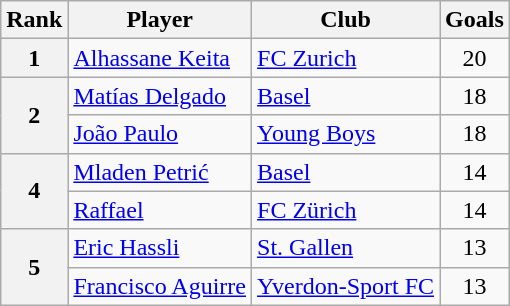<table class="wikitable">
<tr>
<th>Rank</th>
<th>Player</th>
<th>Club</th>
<th>Goals</th>
</tr>
<tr>
<th align=center>1</th>
<td> <a href='#'>Alhassane Keita</a></td>
<td><a href='#'>FC Zurich</a></td>
<td align=center>20</td>
</tr>
<tr>
<th rowspan=2 align=center>2</th>
<td> <a href='#'>Matías Delgado</a></td>
<td><a href='#'>Basel</a></td>
<td align=center>18</td>
</tr>
<tr>
<td> <a href='#'>João Paulo</a></td>
<td><a href='#'>Young Boys</a></td>
<td align=center>18</td>
</tr>
<tr>
<th rowspan=2 align=center>4</th>
<td> <a href='#'>Mladen Petrić</a></td>
<td><a href='#'>Basel</a></td>
<td align=center>14</td>
</tr>
<tr>
<td> <a href='#'>Raffael</a></td>
<td><a href='#'>FC Zürich</a></td>
<td align=center>14</td>
</tr>
<tr>
<th rowspan=2 align=center>5</th>
<td> <a href='#'>Eric Hassli</a></td>
<td><a href='#'>St. Gallen</a></td>
<td align=center>13</td>
</tr>
<tr>
<td> <a href='#'>Francisco Aguirre</a></td>
<td><a href='#'>Yverdon-Sport FC</a></td>
<td align=center>13</td>
</tr>
</table>
